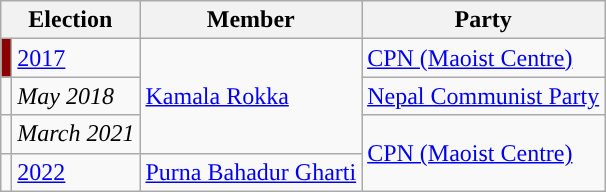<table class="wikitable">
<tr>
<th colspan="2">Election</th>
<th>Member</th>
<th>Party</th>
</tr>
<tr>
<td style="background-color:darkred"></td>
<td><a href='#'>2017</a></td>
<td rowspan="3"><a href='#'>Kamala Rokka</a></td>
<td><a href='#'>CPN (Maoist Centre)</a></td>
</tr>
<tr>
<td style="background-color:"></td>
<td><em>May 2018</em></td>
<td><a href='#'>Nepal Communist Party</a></td>
</tr>
<tr>
<td></td>
<td><em>March 2021</em></td>
<td rowspan="2"><a href='#'>CPN (Maoist Centre)</a></td>
</tr>
<tr>
<td></td>
<td><a href='#'>2022</a></td>
<td><a href='#'>Purna Bahadur Gharti</a></td>
</tr>
</table>
